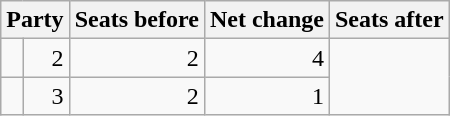<table class=wikitable style="text-align:right">
<tr>
<th colspan="2">Party</th>
<th>Seats before</th>
<th>Net change</th>
<th>Seats after</th>
</tr>
<tr>
<td></td>
<td>2</td>
<td> 2</td>
<td>4</td>
</tr>
<tr>
<td></td>
<td>3</td>
<td> 2</td>
<td>1</td>
</tr>
</table>
